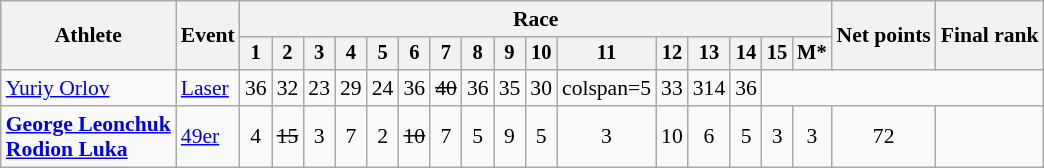<table class="wikitable" style="font-size:90%">
<tr>
<th rowspan=2>Athlete</th>
<th rowspan=2>Event</th>
<th colspan=16>Race</th>
<th rowspan=2>Net points</th>
<th rowspan=2>Final rank</th>
</tr>
<tr style="font-size:95%">
<th>1</th>
<th>2</th>
<th>3</th>
<th>4</th>
<th>5</th>
<th>6</th>
<th>7</th>
<th>8</th>
<th>9</th>
<th>10</th>
<th>11</th>
<th>12</th>
<th>13</th>
<th>14</th>
<th>15</th>
<th>M*</th>
</tr>
<tr align=center>
<td align=left><a href='#'>Yuriy Orlov</a></td>
<td align=left><a href='#'>Laser</a></td>
<td>36</td>
<td>32</td>
<td>23</td>
<td>29</td>
<td>24</td>
<td>36</td>
<td><s>40</s></td>
<td>36</td>
<td>35</td>
<td>30</td>
<td>colspan=5 </td>
<td>33</td>
<td>314</td>
<td>36</td>
</tr>
<tr align=center>
<td align=left><strong><a href='#'>George Leonchuk</a><br><a href='#'>Rodion Luka</a></strong></td>
<td align=left><a href='#'>49er</a></td>
<td>4</td>
<td><s>15</s></td>
<td>3</td>
<td>7</td>
<td>2</td>
<td><s>10</s></td>
<td>7</td>
<td>5</td>
<td>9</td>
<td>5</td>
<td>3</td>
<td>10</td>
<td>6</td>
<td>5</td>
<td>3</td>
<td>3</td>
<td>72</td>
<td></td>
</tr>
</table>
